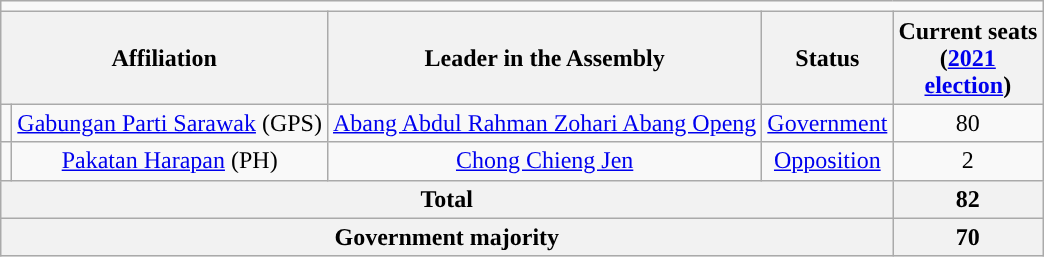<table class="wikitable" style="text-align:center;">
<tr>
<td colspan=5></td>
</tr>
<tr>
<th colspan="2">Affiliation</th>
<th>Leader in the Assembly</th>
<th>Status</th>
<th>Current seats <br> (<a href='#'>2021<br>election</a>)</th>
</tr>
<tr>
<td style="background:"></td>
<td><a href='#'>Gabungan Parti Sarawak</a> (GPS)</td>
<td><a href='#'>Abang Abdul Rahman Zohari Abang Openg</a></td>
<td><a href='#'>Government</a></td>
<td>80</td>
</tr>
<tr>
<td style="background:"></td>
<td><a href='#'>Pakatan Harapan</a> (PH)</td>
<td><a href='#'>Chong Chieng Jen</a></td>
<td><a href='#'>Opposition</a></td>
<td>2</td>
</tr>
<tr>
<th colspan="4">Total</th>
<th>82</th>
</tr>
<tr>
<th colspan="4">Government majority</th>
<th>70</th>
</tr>
</table>
